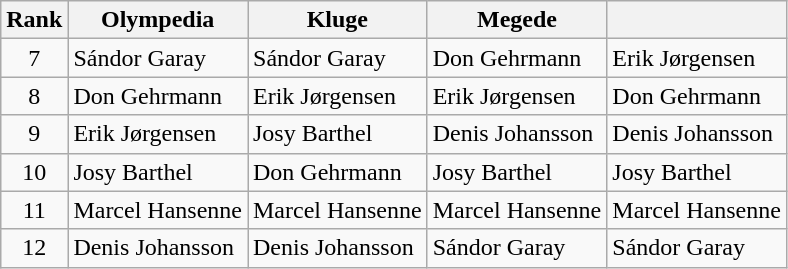<table class="wikitable sortable" style="text-align:left">
<tr>
<th>Rank</th>
<th>Olympedia</th>
<th>Kluge</th>
<th>Megede</th>
<th></th>
</tr>
<tr>
<td align=center>7</td>
<td>Sándor Garay</td>
<td>Sándor Garay</td>
<td>Don Gehrmann</td>
<td>Erik Jørgensen</td>
</tr>
<tr>
<td align=center>8</td>
<td>Don Gehrmann</td>
<td>Erik Jørgensen</td>
<td>Erik Jørgensen</td>
<td>Don Gehrmann</td>
</tr>
<tr>
<td align=center>9</td>
<td>Erik Jørgensen</td>
<td>Josy Barthel</td>
<td>Denis Johansson</td>
<td>Denis Johansson</td>
</tr>
<tr>
<td align=center>10</td>
<td>Josy Barthel</td>
<td>Don Gehrmann</td>
<td>Josy Barthel</td>
<td>Josy Barthel</td>
</tr>
<tr>
<td align=center>11</td>
<td>Marcel Hansenne</td>
<td>Marcel Hansenne</td>
<td>Marcel Hansenne</td>
<td>Marcel Hansenne</td>
</tr>
<tr>
<td align=center>12</td>
<td>Denis Johansson</td>
<td>Denis Johansson</td>
<td>Sándor Garay</td>
<td>Sándor Garay</td>
</tr>
</table>
